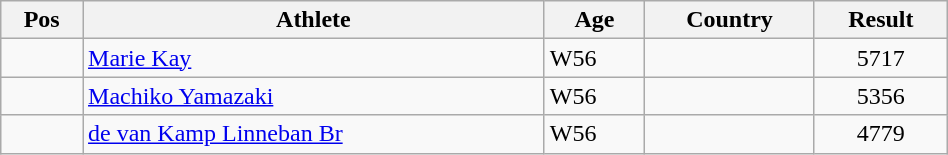<table class="wikitable"  style="text-align:center; width:50%;">
<tr>
<th>Pos</th>
<th>Athlete</th>
<th>Age</th>
<th>Country</th>
<th>Result</th>
</tr>
<tr>
<td align=center></td>
<td align=left><a href='#'>Marie Kay</a></td>
<td align=left>W56</td>
<td align=left></td>
<td>5717</td>
</tr>
<tr>
<td align=center></td>
<td align=left><a href='#'>Machiko Yamazaki</a></td>
<td align=left>W56</td>
<td align=left></td>
<td>5356</td>
</tr>
<tr>
<td align=center></td>
<td align=left><a href='#'>de van Kamp Linneban Br</a></td>
<td align=left>W56</td>
<td align=left></td>
<td>4779</td>
</tr>
</table>
